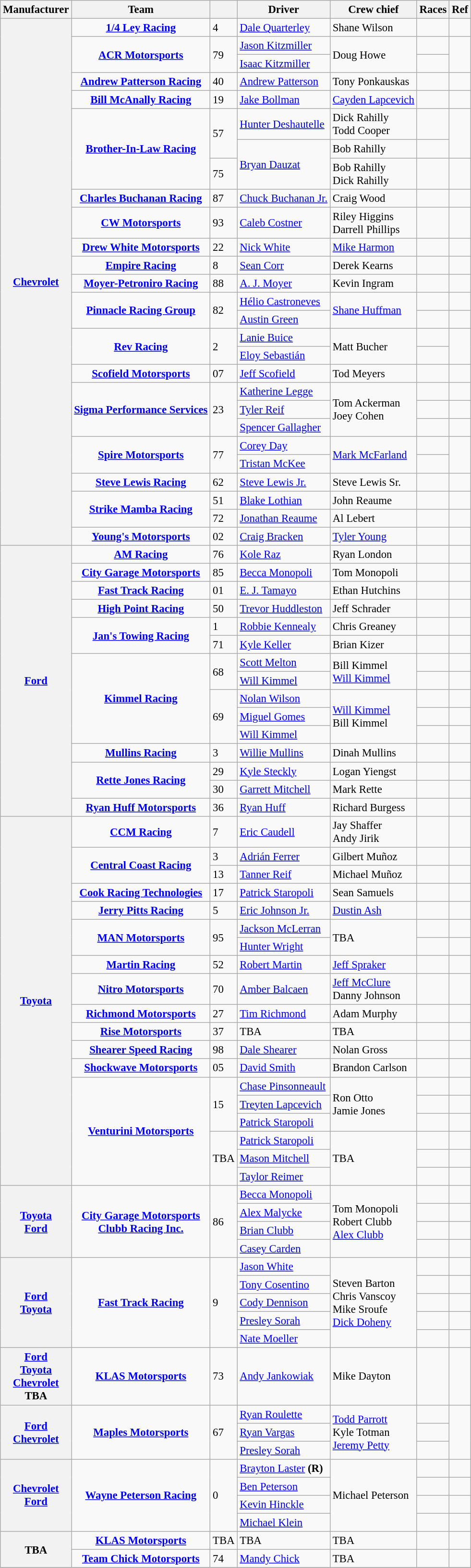<table class="wikitable" style="font-size: 95%;">
<tr>
<th>Manufacturer</th>
<th>Team</th>
<th></th>
<th>Driver</th>
<th>Crew chief</th>
<th>Races</th>
<th>Ref</th>
</tr>
<tr>
<th rowspan="27"><a href='#'>Chevrolet</a></th>
<td style="text-align:center;"><strong><a href='#'>1/4 Ley Racing</a></strong></td>
<td>4</td>
<td><a href='#'>Dale Quarterley</a></td>
<td>Shane Wilson</td>
<td></td>
<td></td>
</tr>
<tr>
<td rowspan=2 style="text-align:center;"><strong><a href='#'>ACR Motorsports</a></strong></td>
<td rowspan=2>79</td>
<td><a href='#'>Jason Kitzmiller</a></td>
<td rowspan=2>Doug Howe</td>
<td></td>
<td rowspan=2></td>
</tr>
<tr>
<td><a href='#'>Isaac Kitzmiller</a></td>
<td></td>
</tr>
<tr>
<td style="text-align:center;"><strong><a href='#'>Andrew Patterson Racing</a></strong></td>
<td>40</td>
<td><a href='#'>Andrew Patterson</a></td>
<td>Tony Ponkauskas</td>
<td></td>
<td></td>
</tr>
<tr>
<td style="text-align:center;"><strong><a href='#'>Bill McAnally Racing</a></strong></td>
<td>19</td>
<td><a href='#'>Jake Bollman</a></td>
<td><a href='#'>Cayden Lapcevich</a></td>
<td></td>
<td></td>
</tr>
<tr>
<td rowspan=3 style="text-align:center;"><strong><a href='#'>Brother-In-Law Racing</a></strong></td>
<td rowspan=2>57</td>
<td><a href='#'>Hunter Deshautelle</a></td>
<td>Dick Rahilly <small></small> <br> Todd Cooper <small></small></td>
<td></td>
<td rowspan=2></td>
</tr>
<tr>
<td rowspan=2><a href='#'>Bryan Dauzat</a></td>
<td>Bob Rahilly</td>
<td></td>
</tr>
<tr>
<td>75</td>
<td>Bob Rahilly <small></small> <br> Dick Rahilly <small></small></td>
<td></td>
<td></td>
</tr>
<tr>
<td style="text-align:center;"><strong><a href='#'>Charles Buchanan Racing</a></strong></td>
<td>87</td>
<td><a href='#'>Chuck Buchanan Jr.</a></td>
<td>Craig Wood</td>
<td></td>
<td></td>
</tr>
<tr>
<td style="text-align:center;"><strong><a href='#'>CW Motorsports</a></strong></td>
<td>93</td>
<td><a href='#'>Caleb Costner</a></td>
<td>Riley Higgins <small></small> <br> Darrell Phillips <small></small></td>
<td></td>
<td></td>
</tr>
<tr>
<td style="text-align:center;"><strong><a href='#'>Drew White Motorsports</a></strong></td>
<td>22</td>
<td><a href='#'>Nick White</a></td>
<td><a href='#'>Mike Harmon</a></td>
<td></td>
<td></td>
</tr>
<tr>
<td style="text-align:center;"><strong><a href='#'>Empire Racing</a></strong></td>
<td>8</td>
<td><a href='#'>Sean Corr</a></td>
<td>Derek Kearns</td>
<td></td>
<td></td>
</tr>
<tr>
<td style="text-align:center;"><strong><a href='#'>Moyer-Petroniro Racing</a></strong></td>
<td>88</td>
<td><a href='#'>A. J. Moyer</a></td>
<td>Kevin Ingram</td>
<td></td>
<td></td>
</tr>
<tr>
<td rowspan=2 style="text-align:center;"><strong><a href='#'>Pinnacle Racing Group</a></strong></td>
<td rowspan=2>82</td>
<td><a href='#'>Hélio Castroneves</a></td>
<td rowspan=2><a href='#'>Shane Huffman</a></td>
<td></td>
<td></td>
</tr>
<tr>
<td><a href='#'>Austin Green</a></td>
<td></td>
<td></td>
</tr>
<tr>
<td rowspan=2 style="text-align:center;"><strong><a href='#'>Rev Racing</a></strong></td>
<td rowspan=2>2</td>
<td><a href='#'>Lanie Buice</a></td>
<td rowspan=2>Matt Bucher</td>
<td></td>
<td rowspan=2></td>
</tr>
<tr>
<td><a href='#'>Eloy Sebastián</a></td>
<td></td>
</tr>
<tr>
<td style="text-align:center;"><strong><a href='#'>Scofield Motorsports</a></strong></td>
<td>07</td>
<td><a href='#'>Jeff Scofield</a></td>
<td>Tod Meyers</td>
<td></td>
<td></td>
</tr>
<tr>
<td rowspan=3 style="text-align:center;"><strong><a href='#'>Sigma Performance Services</a></strong></td>
<td rowspan=3>23</td>
<td><a href='#'>Katherine Legge</a></td>
<td rowspan=3>Tom Ackerman <small></small> <br> Joey Cohen <small></small></td>
<td></td>
<td></td>
</tr>
<tr>
<td><a href='#'>Tyler Reif</a></td>
<td></td>
<td></td>
</tr>
<tr>
<td><a href='#'>Spencer Gallagher</a></td>
<td></td>
<td></td>
</tr>
<tr>
<td rowspan=2 style="text-align:center;"><strong><a href='#'>Spire Motorsports</a></strong></td>
<td rowspan=2>77</td>
<td><a href='#'>Corey Day</a></td>
<td rowspan=2><a href='#'>Mark McFarland</a></td>
<td></td>
<td rowspan=2></td>
</tr>
<tr>
<td><a href='#'>Tristan McKee</a></td>
<td></td>
</tr>
<tr>
<td style="text-align:center;"><strong><a href='#'>Steve Lewis Racing</a></strong></td>
<td>62</td>
<td><a href='#'>Steve Lewis Jr.</a></td>
<td>Steve Lewis Sr.</td>
<td></td>
<td></td>
</tr>
<tr>
<td rowspan=2 style="text-align:center;"><strong><a href='#'>Strike Mamba Racing</a></strong></td>
<td>51</td>
<td><a href='#'>Blake Lothian</a></td>
<td>John Reaume</td>
<td></td>
<td></td>
</tr>
<tr>
<td>72</td>
<td><a href='#'>Jonathan Reaume</a></td>
<td>Al Lebert</td>
<td></td>
<td></td>
</tr>
<tr>
<td style="text-align:center;"><strong><a href='#'>Young's Motorsports</a></strong></td>
<td>02</td>
<td><a href='#'>Craig Bracken</a></td>
<td><a href='#'>Tyler Young</a></td>
<td></td>
<td></td>
</tr>
<tr>
<th rowspan="15"><a href='#'>Ford</a></th>
<td style="text-align:center;"><strong><a href='#'>AM Racing</a></strong></td>
<td>76</td>
<td><a href='#'>Kole Raz</a></td>
<td>Ryan London</td>
<td></td>
<td></td>
</tr>
<tr>
<td style="text-align:center;"><strong><a href='#'>City Garage Motorsports</a></strong></td>
<td>85</td>
<td><a href='#'>Becca Monopoli</a></td>
<td>Tom Monopoli</td>
<td></td>
<td></td>
</tr>
<tr>
<td style="text-align:center;"><strong><a href='#'>Fast Track Racing</a></strong></td>
<td>01</td>
<td><a href='#'>E. J. Tamayo</a></td>
<td>Ethan Hutchins</td>
<td></td>
<td></td>
</tr>
<tr>
<td style="text-align:center;"><strong><a href='#'>High Point Racing</a></strong></td>
<td>50</td>
<td><a href='#'>Trevor Huddleston</a></td>
<td>Jeff Schrader</td>
<td></td>
<td></td>
</tr>
<tr>
<td rowspan=2 style="text-align:center;"><strong><a href='#'>Jan's Towing Racing</a></strong></td>
<td>1</td>
<td><a href='#'>Robbie Kennealy</a></td>
<td>Chris Greaney</td>
<td></td>
<td></td>
</tr>
<tr>
<td>71</td>
<td><a href='#'>Kyle Keller</a></td>
<td>Brian Kizer</td>
<td></td>
<td></td>
</tr>
<tr>
<td rowspan=5 style="text-align:center;"><strong><a href='#'>Kimmel Racing</a></strong></td>
<td rowspan=2>68</td>
<td><a href='#'>Scott Melton</a></td>
<td rowspan=2>Bill Kimmel <small></small> <br> <a href='#'>Will Kimmel</a> <small></small></td>
<td></td>
<td></td>
</tr>
<tr>
<td><a href='#'>Will Kimmel</a></td>
<td></td>
<td></td>
</tr>
<tr>
<td rowspan=3>69</td>
<td><a href='#'>Nolan Wilson</a></td>
<td rowspan=3><a href='#'>Will Kimmel</a> <small></small> <br> Bill Kimmel <small></small></td>
<td></td>
<td></td>
</tr>
<tr>
<td><a href='#'>Miguel Gomes</a></td>
<td></td>
<td></td>
</tr>
<tr>
<td><a href='#'>Will Kimmel</a></td>
<td></td>
<td></td>
</tr>
<tr>
<td style="text-align:center;"><strong><a href='#'>Mullins Racing</a></strong></td>
<td>3</td>
<td><a href='#'>Willie Mullins</a></td>
<td>Dinah Mullins</td>
<td></td>
<td></td>
</tr>
<tr>
<td rowspan=2 style="text-align:center;"><strong><a href='#'>Rette Jones Racing</a></strong></td>
<td>29</td>
<td><a href='#'>Kyle Steckly</a></td>
<td>Logan Yiengst</td>
<td></td>
<td></td>
</tr>
<tr>
<td>30</td>
<td><a href='#'>Garrett Mitchell</a></td>
<td>Mark Rette</td>
<td></td>
<td></td>
</tr>
<tr>
<td style="text-align:center;"><strong><a href='#'>Ryan Huff Motorsports</a></strong></td>
<td>36</td>
<td><a href='#'>Ryan Huff</a></td>
<td>Richard Burgess</td>
<td></td>
<td></td>
</tr>
<tr>
<th rowspan=19><a href='#'>Toyota</a></th>
<td style="text-align:center;"><strong><a href='#'>CCM Racing</a></strong></td>
<td>7</td>
<td><a href='#'>Eric Caudell</a></td>
<td>Jay Shaffer <small></small> <br> Andy Jirik <small></small></td>
<td></td>
<td></td>
</tr>
<tr>
<td rowspan=2 style="text-align:center;"><strong><a href='#'>Central Coast Racing</a></strong></td>
<td>3</td>
<td><a href='#'>Adrián Ferrer</a></td>
<td>Gilbert Muñoz</td>
<td></td>
<td></td>
</tr>
<tr>
<td>13</td>
<td><a href='#'>Tanner Reif</a></td>
<td>Michael Muñoz</td>
<td></td>
<td></td>
</tr>
<tr>
<td style="text-align:center;"><strong><a href='#'>Cook Racing Technologies</a></strong></td>
<td>17</td>
<td><a href='#'>Patrick Staropoli</a></td>
<td>Sean Samuels</td>
<td></td>
<td></td>
</tr>
<tr>
<td style="text-align:center;"><strong><a href='#'>Jerry Pitts Racing</a></strong></td>
<td>5</td>
<td><a href='#'>Eric Johnson Jr.</a></td>
<td><a href='#'>Dustin Ash</a></td>
<td></td>
<td></td>
</tr>
<tr>
<td rowspan="2" style="text-align:center;"><strong><a href='#'>MAN Motorsports</a></strong></td>
<td rowspan="2">95</td>
<td><a href='#'>Jackson McLerran</a></td>
<td rowspan="2">TBA</td>
<td></td>
<td></td>
</tr>
<tr>
<td><a href='#'>Hunter Wright</a></td>
<td></td>
<td></td>
</tr>
<tr>
<td style="text-align:center;"><strong><a href='#'>Martin Racing</a></strong></td>
<td>52</td>
<td><a href='#'>Robert Martin</a></td>
<td><a href='#'>Jeff Spraker</a></td>
<td></td>
<td></td>
</tr>
<tr>
<td style="text-align:center;"><strong><a href='#'>Nitro Motorsports</a></strong></td>
<td>70</td>
<td><a href='#'>Amber Balcaen</a></td>
<td><a href='#'>Jeff McClure</a> <small></small> <br> Danny Johnson <small></small></td>
<td></td>
<td></td>
</tr>
<tr>
<td style="text-align:center;"><strong><a href='#'>Richmond Motorsports</a></strong></td>
<td>27</td>
<td><a href='#'>Tim Richmond</a></td>
<td>Adam Murphy</td>
<td></td>
<td></td>
</tr>
<tr>
<td style="text-align:center;"><strong><a href='#'>Rise Motorsports</a></strong></td>
<td>37</td>
<td>TBA</td>
<td>TBA</td>
<td></td>
<td></td>
</tr>
<tr>
<td style="text-align:center;"><strong><a href='#'>Shearer Speed Racing</a></strong></td>
<td>98</td>
<td><a href='#'>Dale Shearer</a></td>
<td>Nolan Gross</td>
<td></td>
<td></td>
</tr>
<tr>
<td style="text-align:center;"><strong><a href='#'>Shockwave Motorsports</a></strong></td>
<td>05</td>
<td><a href='#'>David Smith</a></td>
<td>Brandon Carlson</td>
<td></td>
<td></td>
</tr>
<tr>
<td rowspan=6 style="text-align:center;"><strong><a href='#'>Venturini Motorsports</a></strong></td>
<td rowspan=3>15</td>
<td><a href='#'>Chase Pinsonneault</a></td>
<td rowspan=3>Ron Otto <small></small> <br> Jamie Jones <small></small></td>
<td></td>
<td></td>
</tr>
<tr>
<td><a href='#'>Treyten Lapcevich</a></td>
<td></td>
<td></td>
</tr>
<tr>
<td><a href='#'>Patrick Staropoli</a></td>
<td></td>
<td></td>
</tr>
<tr>
<td rowspan=3>TBA</td>
<td><a href='#'>Patrick Staropoli</a></td>
<td rowspan=3>TBA</td>
<td></td>
<td></td>
</tr>
<tr>
<td><a href='#'>Mason Mitchell</a></td>
<td></td>
<td></td>
</tr>
<tr>
<td><a href='#'>Taylor Reimer</a></td>
<td></td>
<td></td>
</tr>
<tr>
<th rowspan=4><a href='#'>Toyota</a> <small></small> <br> <a href='#'>Ford</a> <small></small></th>
<td rowspan=4 style="text-align:center;"><strong><a href='#'>City Garage Motorsports</a></strong> <small></small> <br> <strong><a href='#'>Clubb Racing Inc.</a></strong> <small></small></td>
<td rowspan=4>86</td>
<td><a href='#'>Becca Monopoli</a></td>
<td rowspan=4>Tom Monopoli <small></small> <br> Robert Clubb <small></small> <br> <a href='#'>Alex Clubb</a> <small></small></td>
<td></td>
<td></td>
</tr>
<tr>
<td><a href='#'>Alex Malycke</a></td>
<td></td>
<td></td>
</tr>
<tr>
<td><a href='#'>Brian Clubb</a></td>
<td></td>
<td></td>
</tr>
<tr>
<td><a href='#'>Casey Carden</a></td>
<td></td>
<td></td>
</tr>
<tr>
<th rowspan=5><a href='#'>Ford</a> <small></small> <br> <a href='#'>Toyota</a> <small></small></th>
<td rowspan=5 style="text-align:center;"><strong><a href='#'>Fast Track Racing</a></strong></td>
<td rowspan=5>9</td>
<td><a href='#'>Jason White</a></td>
<td rowspan=5>Steven Barton <small></small> <br> Chris Vanscoy <small></small> <br> Mike Sroufe <small></small> <br> <a href='#'>Dick Doheny</a> <small></small></td>
<td></td>
<td></td>
</tr>
<tr>
<td><a href='#'>Tony Cosentino</a></td>
<td></td>
<td></td>
</tr>
<tr>
<td><a href='#'>Cody Dennison</a></td>
<td></td>
<td></td>
</tr>
<tr>
<td><a href='#'>Presley Sorah</a></td>
<td></td>
<td></td>
</tr>
<tr>
<td><a href='#'>Nate Moeller</a></td>
<td></td>
<td></td>
</tr>
<tr>
<th><a href='#'>Ford</a> <small></small> <br> <a href='#'>Toyota</a> <small></small> <br> <a href='#'>Chevrolet</a> <small></small> <br> TBA <small></small></th>
<td style="text-align:center;"><strong><a href='#'>KLAS Motorsports</a></strong></td>
<td>73</td>
<td><a href='#'>Andy Jankowiak</a></td>
<td>Mike Dayton</td>
<td></td>
<td></td>
</tr>
<tr>
<th rowspan=3><a href='#'>Ford</a> <small></small> <br> <a href='#'>Chevrolet</a> <small></small></th>
<td rowspan=3 style="text-align:center;"><strong><a href='#'>Maples Motorsports</a></strong></td>
<td rowspan=3>67</td>
<td><a href='#'>Ryan Roulette</a></td>
<td rowspan=3><a href='#'>Todd Parrott</a> <small></small> <br> Kyle Totman <small></small> <br> <a href='#'>Jeremy Petty</a> <small></small></td>
<td></td>
<td rowspan=3></td>
</tr>
<tr>
<td><a href='#'>Ryan Vargas</a></td>
<td></td>
</tr>
<tr>
<td><a href='#'>Presley Sorah</a></td>
<td></td>
</tr>
<tr>
<th rowspan=4><a href='#'>Chevrolet</a> <small></small> <br> <a href='#'>Ford</a> <small></small></th>
<td rowspan="4" style="text-align:center;"><strong><a href='#'>Wayne Peterson Racing</a></strong></td>
<td rowspan="4">0</td>
<td><a href='#'>Brayton Laster</a> <strong>(R)</strong></td>
<td rowspan="4">Michael Peterson</td>
<td></td>
<td></td>
</tr>
<tr>
<td><a href='#'>Ben Peterson</a></td>
<td></td>
<td></td>
</tr>
<tr>
<td><a href='#'>Kevin Hinckle</a></td>
<td></td>
<td></td>
</tr>
<tr>
<td><a href='#'>Michael Klein</a></td>
<td></td>
<td></td>
</tr>
<tr>
<th rowspan="2">TBA</th>
<td style="text-align:center;"><strong><a href='#'>KLAS Motorsports</a></strong></td>
<td>TBA</td>
<td>TBA</td>
<td>TBA</td>
<td></td>
<td></td>
</tr>
<tr>
<td style="text-align:center;"><strong><a href='#'>Team Chick Motorsports</a></strong></td>
<td>74</td>
<td><a href='#'>Mandy Chick</a></td>
<td>TBA</td>
<td></td>
<td></td>
</tr>
<tr>
</tr>
</table>
